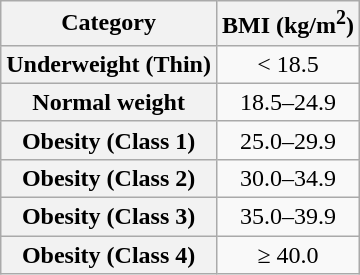<table class="wikitable plainrowheaders" style="text-align:center">
<tr>
<th scope="col">Category</th>
<th scope="col">BMI (kg/m<sup>2</sup>)</th>
</tr>
<tr>
<th scope="row">Underweight (Thin)</th>
<td>< 18.5</td>
</tr>
<tr>
<th scope="row">Normal weight</th>
<td class="nowrap">18.5–24.9</td>
</tr>
<tr>
<th scope="row">Obesity (Class 1)</th>
<td>25.0–29.9</td>
</tr>
<tr>
<th scope="row">Obesity (Class 2)</th>
<td>30.0–34.9</td>
</tr>
<tr>
<th scope="row">Obesity (Class 3)</th>
<td>35.0–39.9</td>
</tr>
<tr>
<th scope="row">Obesity (Class 4)</th>
<td>≥ 40.0</td>
</tr>
</table>
